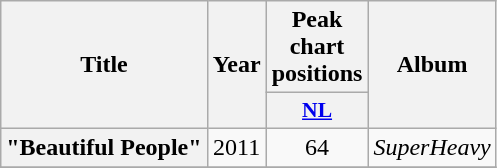<table class="wikitable plainrowheaders" style="text-align:center;">
<tr>
<th scope="col" rowspan="2">Title</th>
<th scope="col" rowspan="2">Year</th>
<th scope="col" colspan="1">Peak chart positions</th>
<th scope="col" rowspan="2">Album</th>
</tr>
<tr>
<th scope="col" style="width:2.5em;font-size:90%;"><a href='#'>NL</a><br></th>
</tr>
<tr>
<th scope="row">"Beautiful People"</th>
<td>2011</td>
<td>64</td>
<td><em>SuperHeavy</em></td>
</tr>
<tr>
</tr>
</table>
